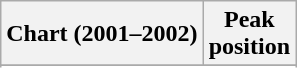<table class="wikitable sortable plainrowheaders">
<tr>
<th scope="col">Chart (2001–2002)</th>
<th scope="col">Peak<br>position</th>
</tr>
<tr>
</tr>
<tr>
</tr>
<tr>
</tr>
<tr>
</tr>
<tr>
</tr>
</table>
